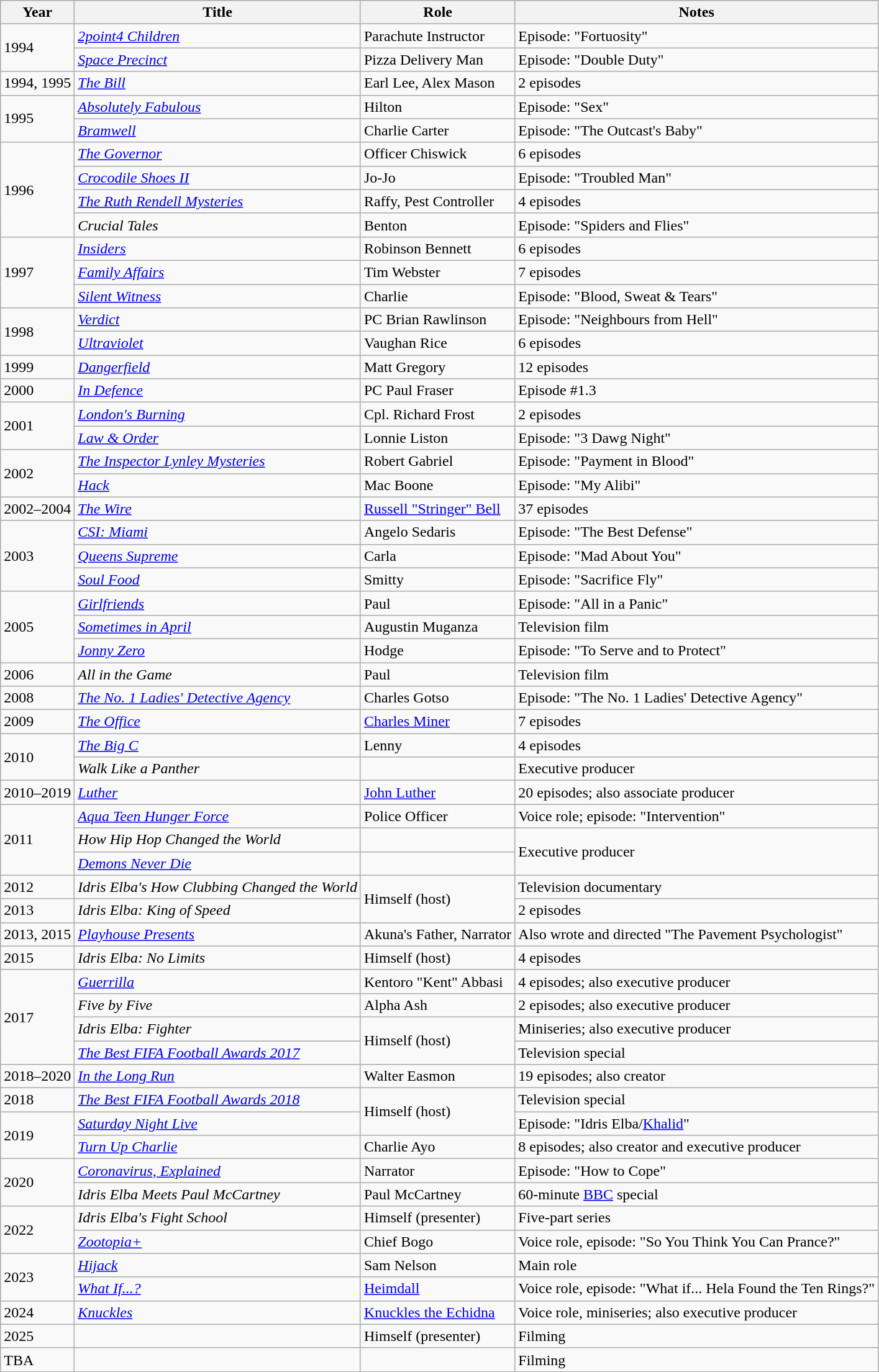<table class="wikitable sortable">
<tr>
<th>Year</th>
<th>Title</th>
<th>Role</th>
<th class="unsortable">Notes</th>
</tr>
<tr>
<td rowspan="2">1994</td>
<td><em><a href='#'>2point4 Children</a></em></td>
<td>Parachute Instructor</td>
<td>Episode: "Fortuosity"</td>
</tr>
<tr>
<td><em><a href='#'>Space Precinct</a></em></td>
<td>Pizza Delivery Man</td>
<td>Episode: "Double Duty"</td>
</tr>
<tr>
<td>1994, 1995</td>
<td><em><a href='#'>The Bill</a></em></td>
<td>Earl Lee, Alex Mason</td>
<td>2 episodes</td>
</tr>
<tr>
<td rowspan="2">1995</td>
<td><em><a href='#'>Absolutely Fabulous</a></em></td>
<td>Hilton</td>
<td>Episode: "Sex"</td>
</tr>
<tr>
<td><em><a href='#'>Bramwell</a></em></td>
<td>Charlie Carter</td>
<td>Episode: "The Outcast's Baby"</td>
</tr>
<tr>
<td rowspan="4">1996</td>
<td><em><a href='#'>The Governor</a></em></td>
<td>Officer Chiswick</td>
<td>6 episodes</td>
</tr>
<tr>
<td><em><a href='#'>Crocodile Shoes II</a></em></td>
<td>Jo-Jo</td>
<td>Episode: "Troubled Man"</td>
</tr>
<tr>
<td><em><a href='#'>The Ruth Rendell Mysteries</a></em></td>
<td>Raffy, Pest Controller</td>
<td>4 episodes</td>
</tr>
<tr>
<td><em>Crucial Tales</em></td>
<td>Benton</td>
<td>Episode: "Spiders and Flies"</td>
</tr>
<tr>
<td rowspan="3">1997</td>
<td><em><a href='#'>Insiders</a></em></td>
<td>Robinson Bennett</td>
<td>6 episodes</td>
</tr>
<tr>
<td><em><a href='#'>Family Affairs</a></em></td>
<td>Tim Webster</td>
<td>7 episodes</td>
</tr>
<tr>
<td><em><a href='#'>Silent Witness</a></em></td>
<td>Charlie</td>
<td>Episode: "Blood, Sweat & Tears"</td>
</tr>
<tr>
<td rowspan="2">1998</td>
<td><em><a href='#'>Verdict</a></em></td>
<td>PC Brian Rawlinson</td>
<td>Episode: "Neighbours from Hell"</td>
</tr>
<tr>
<td><em><a href='#'>Ultraviolet</a></em></td>
<td>Vaughan Rice</td>
<td>6 episodes</td>
</tr>
<tr>
<td>1999</td>
<td><em><a href='#'>Dangerfield</a></em></td>
<td>Matt Gregory</td>
<td>12 episodes</td>
</tr>
<tr>
<td>2000</td>
<td><em><a href='#'>In Defence</a></em></td>
<td>PC Paul Fraser</td>
<td>Episode #1.3</td>
</tr>
<tr>
<td rowspan="2">2001</td>
<td><em><a href='#'>London's Burning</a></em></td>
<td>Cpl. Richard Frost</td>
<td>2 episodes</td>
</tr>
<tr>
<td><em><a href='#'>Law & Order</a></em></td>
<td>Lonnie Liston</td>
<td>Episode: "3 Dawg Night"</td>
</tr>
<tr>
<td rowspan="2">2002</td>
<td><em><a href='#'>The Inspector Lynley Mysteries</a></em></td>
<td>Robert Gabriel</td>
<td>Episode: "Payment in Blood"</td>
</tr>
<tr>
<td><em><a href='#'>Hack</a></em></td>
<td>Mac Boone</td>
<td>Episode: "My Alibi"</td>
</tr>
<tr>
<td>2002–2004</td>
<td><em><a href='#'>The Wire</a></em></td>
<td><a href='#'>Russell "Stringer" Bell</a></td>
<td>37 episodes</td>
</tr>
<tr>
<td rowspan="3">2003</td>
<td><em><a href='#'>CSI: Miami</a></em></td>
<td>Angelo Sedaris</td>
<td>Episode: "The Best Defense"</td>
</tr>
<tr>
<td><em><a href='#'>Queens Supreme</a></em></td>
<td>Carla</td>
<td>Episode: "Mad About You"</td>
</tr>
<tr>
<td><em><a href='#'>Soul Food</a></em></td>
<td>Smitty</td>
<td>Episode: "Sacrifice Fly"</td>
</tr>
<tr>
<td rowspan="3">2005</td>
<td><em><a href='#'>Girlfriends</a></em></td>
<td>Paul</td>
<td>Episode: "All in a Panic"</td>
</tr>
<tr>
<td><em><a href='#'>Sometimes in April</a></em></td>
<td>Augustin Muganza</td>
<td>Television film</td>
</tr>
<tr>
<td><em><a href='#'>Jonny Zero</a></em></td>
<td>Hodge</td>
<td>Episode: "To Serve and to Protect"</td>
</tr>
<tr>
<td>2006</td>
<td><em>All in the Game</em></td>
<td>Paul</td>
<td>Television film</td>
</tr>
<tr>
<td>2008</td>
<td><em><a href='#'>The No. 1 Ladies' Detective Agency</a></em></td>
<td>Charles Gotso</td>
<td>Episode: "The No. 1 Ladies' Detective Agency"</td>
</tr>
<tr>
<td>2009</td>
<td><em><a href='#'>The Office</a></em></td>
<td><a href='#'>Charles Miner</a></td>
<td>7 episodes</td>
</tr>
<tr>
<td rowspan="2">2010</td>
<td><em><a href='#'>The Big C</a></em></td>
<td>Lenny</td>
<td>4 episodes</td>
</tr>
<tr>
<td><em>Walk Like a Panther</em></td>
<td></td>
<td>Executive producer</td>
</tr>
<tr>
<td>2010–2019</td>
<td><em><a href='#'>Luther</a></em></td>
<td><a href='#'>John Luther</a></td>
<td>20 episodes; also associate producer</td>
</tr>
<tr>
<td rowspan="3">2011</td>
<td><em><a href='#'>Aqua Teen Hunger Force</a></em></td>
<td>Police Officer</td>
<td>Voice role; episode: "Intervention"</td>
</tr>
<tr>
<td><em>How Hip Hop Changed the World</em></td>
<td></td>
<td rowspan="2">Executive producer</td>
</tr>
<tr>
<td><em><a href='#'>Demons Never Die</a></em></td>
<td></td>
</tr>
<tr>
<td>2012</td>
<td><em>Idris Elba's How Clubbing Changed the World</em></td>
<td rowspan="2">Himself (host)</td>
<td>Television documentary</td>
</tr>
<tr>
<td>2013</td>
<td><em>Idris Elba: King of Speed</em></td>
<td>2 episodes</td>
</tr>
<tr>
<td>2013, 2015</td>
<td><em><a href='#'>Playhouse Presents</a></em></td>
<td>Akuna's Father, Narrator</td>
<td>Also wrote and directed "The Pavement Psychologist"</td>
</tr>
<tr>
<td>2015</td>
<td><em>Idris Elba: No Limits</em></td>
<td>Himself (host)</td>
<td>4 episodes</td>
</tr>
<tr>
<td rowspan="4">2017</td>
<td><em><a href='#'>Guerrilla</a></em></td>
<td>Kentoro "Kent" Abbasi</td>
<td>4 episodes; also executive producer</td>
</tr>
<tr>
<td><em>Five by Five</em></td>
<td>Alpha Ash</td>
<td>2 episodes; also executive producer</td>
</tr>
<tr>
<td><em>Idris Elba: Fighter</em></td>
<td rowspan="2">Himself (host)</td>
<td>Miniseries; also executive producer</td>
</tr>
<tr>
<td><em><a href='#'>The Best FIFA Football Awards 2017</a></em></td>
<td>Television special</td>
</tr>
<tr>
<td>2018–2020</td>
<td><em><a href='#'>In the Long Run</a></em></td>
<td>Walter Easmon</td>
<td>19 episodes; also creator</td>
</tr>
<tr>
<td>2018</td>
<td><em><a href='#'>The Best FIFA Football Awards 2018</a></em></td>
<td rowspan="2">Himself (host)</td>
<td>Television special</td>
</tr>
<tr>
<td rowspan="2">2019</td>
<td><em><a href='#'>Saturday Night Live</a></em></td>
<td>Episode: "Idris Elba/<a href='#'>Khalid</a>"</td>
</tr>
<tr>
<td><em><a href='#'>Turn Up Charlie</a></em></td>
<td>Charlie Ayo</td>
<td>8 episodes; also creator and executive producer</td>
</tr>
<tr>
<td rowspan="2">2020</td>
<td><em><a href='#'>Coronavirus, Explained</a></em></td>
<td>Narrator</td>
<td>Episode: "How to Cope"</td>
</tr>
<tr>
<td><em>Idris Elba Meets Paul McCartney</em></td>
<td>Paul McCartney</td>
<td>60-minute <a href='#'>BBC</a> special</td>
</tr>
<tr>
<td rowspan="2">2022</td>
<td><em>Idris Elba's Fight School</em></td>
<td>Himself (presenter)</td>
<td>Five-part series</td>
</tr>
<tr>
<td><em><a href='#'>Zootopia+</a></em></td>
<td>Chief Bogo</td>
<td>Voice role, episode: "So You Think You Can Prance?"</td>
</tr>
<tr>
<td rowspan="2">2023</td>
<td><em><a href='#'>Hijack</a></em></td>
<td>Sam Nelson</td>
<td>Main role</td>
</tr>
<tr>
<td><a href='#'><em>What If...?</em></a></td>
<td><a href='#'>Heimdall</a></td>
<td>Voice role, episode: "What if... Hela Found the Ten Rings?"</td>
</tr>
<tr>
<td>2024</td>
<td><em><a href='#'>Knuckles</a></em></td>
<td><a href='#'>Knuckles the Echidna</a></td>
<td>Voice role, miniseries; also executive producer</td>
</tr>
<tr>
<td>2025</td>
<td></td>
<td>Himself (presenter)</td>
<td>Filming</td>
</tr>
<tr>
<td>TBA</td>
<td></td>
<td></td>
<td>Filming</td>
</tr>
</table>
